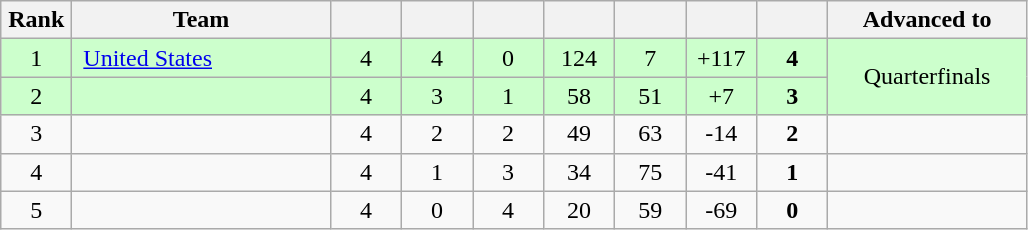<table class="wikitable" style="text-align:center;">
<tr>
<th width=40>Rank</th>
<th width=165>Team</th>
<th width=40></th>
<th width=40></th>
<th width=40></th>
<th width=40></th>
<th width=40></th>
<th width=40></th>
<th width=40></th>
<th width=125>Advanced to</th>
</tr>
<tr style="background:#cfc">
<td>1</td>
<td style="text-align:left;"> <a href='#'>United States</a></td>
<td>4</td>
<td>4</td>
<td>0</td>
<td>124</td>
<td>7</td>
<td>+117</td>
<td><strong>4</strong></td>
<td rowspan="2">Quarterfinals</td>
</tr>
<tr style="background:#cfc">
<td>2</td>
<td style="text-align:left;"></td>
<td>4</td>
<td>3</td>
<td>1</td>
<td>58</td>
<td>51</td>
<td>+7</td>
<td><strong>3</strong></td>
</tr>
<tr>
<td>3</td>
<td style="text-align:left;"></td>
<td>4</td>
<td>2</td>
<td>2</td>
<td>49</td>
<td>63</td>
<td>-14</td>
<td><strong>2</strong></td>
<td></td>
</tr>
<tr>
<td>4</td>
<td style="text-align:left;"></td>
<td>4</td>
<td>1</td>
<td>3</td>
<td>34</td>
<td>75</td>
<td>-41</td>
<td><strong>1</strong></td>
<td></td>
</tr>
<tr>
<td>5</td>
<td style="text-align:left;"></td>
<td>4</td>
<td>0</td>
<td>4</td>
<td>20</td>
<td>59</td>
<td>-69</td>
<td><strong>0</strong></td>
<td></td>
</tr>
</table>
